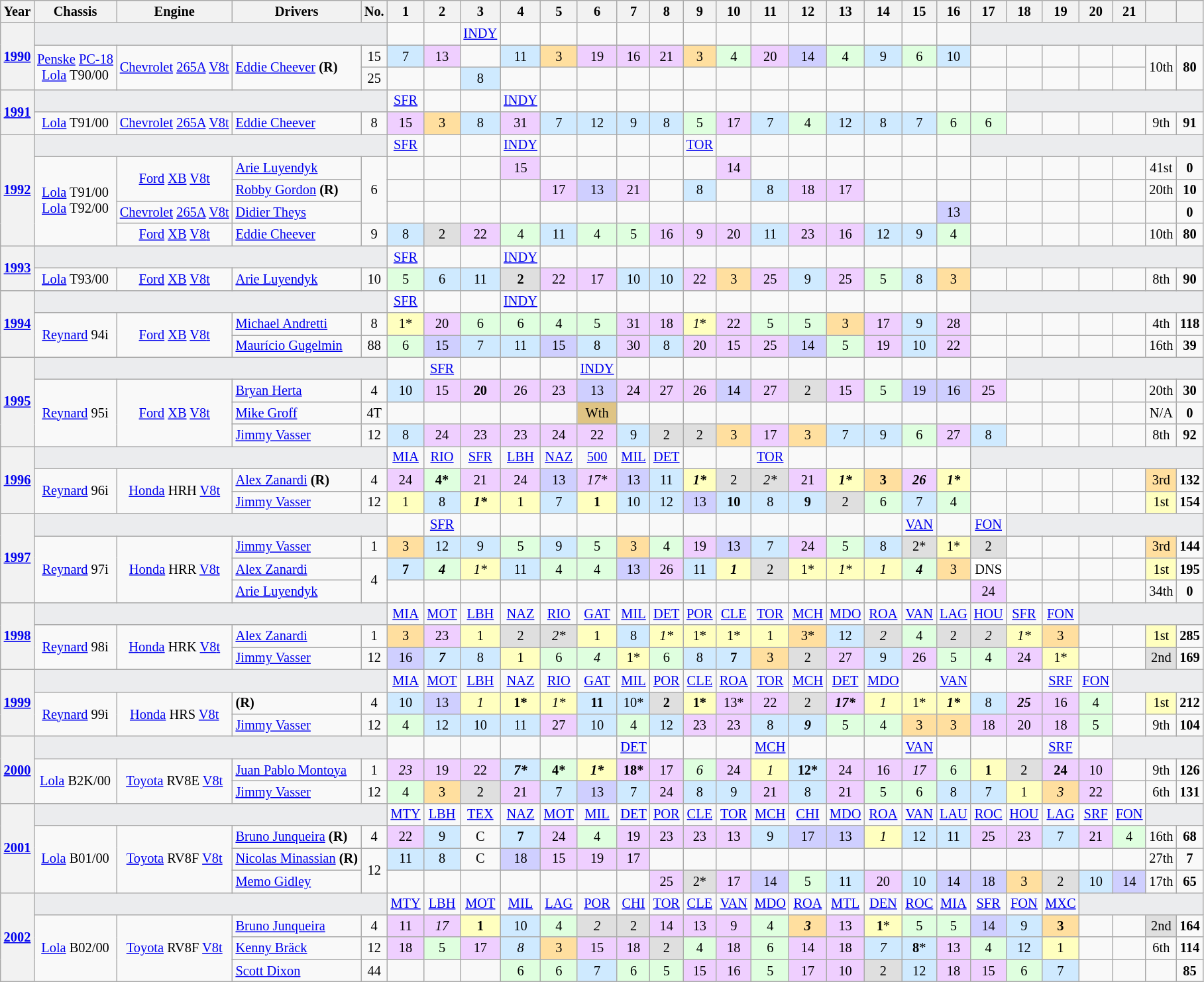<table class="wikitable" style="text-align:center; font-size:85%">
<tr>
<th>Year</th>
<th>Chassis</th>
<th>Engine</th>
<th>Drivers</th>
<th>No.</th>
<th>1</th>
<th>2</th>
<th>3</th>
<th>4</th>
<th>5</th>
<th>6</th>
<th>7</th>
<th>8</th>
<th>9</th>
<th>10</th>
<th>11</th>
<th>12</th>
<th>13</th>
<th>14</th>
<th>15</th>
<th>16</th>
<th>17</th>
<th>18</th>
<th>19</th>
<th>20</th>
<th>21</th>
<th></th>
<th></th>
</tr>
<tr>
<th rowspan=3><a href='#'>1990</a></th>
<td colspan=4 style="background:#EBECEE;"></td>
<td></td>
<td></td>
<td><a href='#'>INDY</a></td>
<td></td>
<td></td>
<td></td>
<td></td>
<td></td>
<td></td>
<td></td>
<td></td>
<td></td>
<td></td>
<td></td>
<td></td>
<td></td>
<td colspan=7 style="background:#EBECEE;"></td>
</tr>
<tr>
<td rowspan=2><a href='#'>Penske</a> <a href='#'>PC-18</a><br><a href='#'>Lola</a> T90/00</td>
<td rowspan=2><a href='#'>Chevrolet</a> <a href='#'>265A</a> <a href='#'>V8</a><a href='#'>t</a></td>
<td rowspan="2" style="text-align:left;"> <a href='#'>Eddie Cheever</a> <strong>(R)</strong></td>
<td>15</td>
<td style="background:#CFEAFF;">7</td>
<td style="background:#efcfff;">13</td>
<td></td>
<td style="background:#CFEAFF;">11</td>
<td style="background:#ffdf9f;">3</td>
<td style="background:#efcfff;">19</td>
<td style="background:#efcfff;">16</td>
<td style="background:#efcfff;">21</td>
<td style="background:#ffdf9f;">3</td>
<td style="background:#dfffdf;">4</td>
<td style="background:#efcfff;">20</td>
<td style="background:#cfcfff;">14</td>
<td style="background:#dfffdf;">4</td>
<td style="background:#CFEAFF;">9</td>
<td style="background:#DFFFDF;">6</td>
<td style="background:#CFEAFF;">10</td>
<td></td>
<td></td>
<td></td>
<td></td>
<td></td>
<td rowspan=2>10th</td>
<td rowspan=2><strong>80</strong></td>
</tr>
<tr>
<td>25</td>
<td></td>
<td></td>
<td style="background:#CFEAFF;">8</td>
<td></td>
<td></td>
<td></td>
<td></td>
<td></td>
<td></td>
<td></td>
<td></td>
<td></td>
<td></td>
<td></td>
<td></td>
<td></td>
<td></td>
<td></td>
<td></td>
<td></td>
<td></td>
</tr>
<tr>
<th rowspan=2><a href='#'>1991</a></th>
<td colspan=4 style="background:#EBECEE;"></td>
<td><a href='#'>SFR</a></td>
<td></td>
<td></td>
<td><a href='#'>INDY</a></td>
<td></td>
<td></td>
<td></td>
<td></td>
<td></td>
<td></td>
<td></td>
<td></td>
<td></td>
<td></td>
<td></td>
<td></td>
<td></td>
<td colspan=6 style="background:#EBECEE;"></td>
</tr>
<tr>
<td><a href='#'>Lola</a> T91/00</td>
<td><a href='#'>Chevrolet</a> <a href='#'>265A</a> <a href='#'>V8</a><a href='#'>t</a></td>
<td style="text-align:left"> <a href='#'>Eddie Cheever</a></td>
<td>8</td>
<td style="background:#EFCFFF;">15</td>
<td style="background:#FFDF9F;">3</td>
<td style="background:#CFEAFF;">8</td>
<td style="background:#EFCFFF;">31</td>
<td style="background:#CFEAFF;">7</td>
<td style="background:#CFEAFF;">12</td>
<td style="background:#CFEAFF;">9</td>
<td style="background:#CFEAFF;">8</td>
<td style="background:#DFFFDF;">5</td>
<td style="background:#EFCFFF;">17</td>
<td style="background:#CFEAFF;">7</td>
<td style="background:#DFFFDF;">4</td>
<td style="background:#CFEAFF;">12</td>
<td style="background:#CFEAFF;">8</td>
<td style="background:#CFEAFF;">7</td>
<td style="background:#DFFFDF;">6</td>
<td style="background:#DFFFDF;">6</td>
<td></td>
<td></td>
<td></td>
<td></td>
<td>9th</td>
<td><strong>91</strong></td>
</tr>
<tr>
<th rowspan=5><a href='#'>1992</a></th>
<td colspan=4 style="background:#EBECEE;"></td>
<td><a href='#'>SFR</a></td>
<td></td>
<td></td>
<td><a href='#'>INDY</a></td>
<td></td>
<td></td>
<td></td>
<td></td>
<td><a href='#'>TOR</a></td>
<td></td>
<td></td>
<td></td>
<td></td>
<td></td>
<td></td>
<td></td>
<td colspan=7 style="background:#EBECEE;"></td>
</tr>
<tr>
<td rowspan=4><a href='#'>Lola</a> T91/00<br><a href='#'>Lola</a> T92/00</td>
<td rowspan=2><a href='#'>Ford</a> <a href='#'>XB</a> <a href='#'>V8</a><a href='#'>t</a></td>
<td style="text-align:left"> <a href='#'>Arie Luyendyk</a></td>
<td rowspan=3>6</td>
<td></td>
<td></td>
<td></td>
<td style="background:#efcfff;">15</td>
<td></td>
<td></td>
<td></td>
<td></td>
<td></td>
<td style="background:#efcfff;">14</td>
<td></td>
<td></td>
<td></td>
<td></td>
<td></td>
<td></td>
<td></td>
<td></td>
<td></td>
<td></td>
<td></td>
<td>41st</td>
<td><strong>0</strong></td>
</tr>
<tr>
<td style="text-align:left"> <a href='#'>Robby Gordon</a> <strong>(R)</strong></td>
<td></td>
<td></td>
<td></td>
<td></td>
<td style="background:#efcfff;">17</td>
<td style="background:#CFCFFF;">13</td>
<td style="background:#efcfff;">21</td>
<td></td>
<td style="background:#CFEAFF;">8</td>
<td></td>
<td style="background:#CFEAFF;">8</td>
<td style="background:#efcfff;">18</td>
<td style="background:#efcfff;">17</td>
<td></td>
<td></td>
<td></td>
<td></td>
<td></td>
<td></td>
<td></td>
<td></td>
<td>20th</td>
<td><strong>10</strong></td>
</tr>
<tr>
<td><a href='#'>Chevrolet</a> <a href='#'>265A</a> <a href='#'>V8</a><a href='#'>t</a></td>
<td style="text-align:left"> <a href='#'>Didier Theys</a></td>
<td></td>
<td></td>
<td></td>
<td></td>
<td></td>
<td></td>
<td></td>
<td></td>
<td></td>
<td></td>
<td></td>
<td></td>
<td></td>
<td></td>
<td></td>
<td style="background:#CFCFFF;">13</td>
<td></td>
<td></td>
<td></td>
<td></td>
<td></td>
<td></td>
<td><strong>0</strong></td>
</tr>
<tr>
<td><a href='#'>Ford</a> <a href='#'>XB</a> <a href='#'>V8</a><a href='#'>t</a></td>
<td style="text-align:left"> <a href='#'>Eddie Cheever</a></td>
<td>9</td>
<td style="background:#CFEAFF;">8</td>
<td style="background:#dfdfdf;">2</td>
<td style="background:#efcfff;">22</td>
<td style="background:#dfffdf;">4</td>
<td style="background:#CFEAFF;">11</td>
<td style="background:#dfffdf;">4</td>
<td style="background:#dfffdf;">5</td>
<td style="background:#efcfff;">16</td>
<td style="background:#efcfff;">9</td>
<td style="background:#efcfff;">20</td>
<td style="background:#CFEAFF;">11</td>
<td style="background:#efcfff;">23</td>
<td style="background:#efcfff;">16</td>
<td style="background:#CFEAFF;">12</td>
<td style="background:#CFEAFF;">9</td>
<td style="background:#dfffdf;">4</td>
<td></td>
<td></td>
<td></td>
<td></td>
<td></td>
<td>10th</td>
<td><strong>80</strong></td>
</tr>
<tr>
<th rowspan=2><a href='#'>1993</a></th>
<td colspan=4 style="background:#EBECEE;"></td>
<td><a href='#'>SFR</a></td>
<td></td>
<td></td>
<td><a href='#'>INDY</a></td>
<td></td>
<td></td>
<td></td>
<td></td>
<td></td>
<td></td>
<td></td>
<td></td>
<td></td>
<td></td>
<td></td>
<td></td>
<td colspan=8 style="background:#EBECEE;"></td>
</tr>
<tr>
<td><a href='#'>Lola</a> T93/00</td>
<td><a href='#'>Ford</a> <a href='#'>XB</a> <a href='#'>V8</a><a href='#'>t</a></td>
<td style="text-align:left"> <a href='#'>Arie Luyendyk</a></td>
<td>10</td>
<td style="background:#dfffdf;">5</td>
<td style="background:#CFEAFF;">6</td>
<td style="background:#CFEAFF;">11</td>
<td style="background:#dfdfdf;"><strong>2</strong></td>
<td style="background:#efcfff;">22</td>
<td style="background:#efcfff;">17</td>
<td style="background:#CFEAFF;">10</td>
<td style="background:#CFEAFF;">10</td>
<td style="background:#efcfff;">22</td>
<td style="background:#ffdf9f;">3</td>
<td style="background:#efcfff;">25</td>
<td style="background:#CFEAFF;">9</td>
<td style="background:#efcfff;">25</td>
<td style="background:#dfffdf;">5</td>
<td style="background:#CFEAFF;">8</td>
<td style="background:#ffdf9f;">3</td>
<td></td>
<td></td>
<td></td>
<td></td>
<td></td>
<td>8th</td>
<td><strong>90</strong></td>
</tr>
<tr>
<th rowspan=3><a href='#'>1994</a></th>
<td colspan=4 style="background:#EBECEE;"></td>
<td><a href='#'>SFR</a></td>
<td></td>
<td></td>
<td><a href='#'>INDY</a></td>
<td></td>
<td></td>
<td></td>
<td></td>
<td></td>
<td></td>
<td></td>
<td></td>
<td></td>
<td></td>
<td></td>
<td></td>
<td colspan=7 style="background:#EBECEE;"></td>
</tr>
<tr>
<td rowspan=2><a href='#'>Reynard</a> 94i</td>
<td rowspan=2><a href='#'>Ford</a> <a href='#'>XB</a> <a href='#'>V8</a><a href='#'>t</a></td>
<td style="text-align:left"> <a href='#'>Michael Andretti</a></td>
<td>8</td>
<td style="background:#ffffbf;">1*</td>
<td style="background:#efcfff;">20</td>
<td style="background:#DFFFDF;">6</td>
<td style="background:#DFFFDF;">6</td>
<td style="background:#dfffdf;">4</td>
<td style="background:#dfffdf;">5</td>
<td style="background:#efcfff;">31</td>
<td style="background:#efcfff;">18</td>
<td style="background:#ffffbf;"><em>1</em>*</td>
<td style="background:#efcfff;">22</td>
<td style="background:#dfffdf;">5</td>
<td style="background:#dfffdf;">5</td>
<td style="background:#ffdf9f;">3</td>
<td style="background:#efcfff;">17</td>
<td style="background:#CFEAFF;">9</td>
<td style="background:#efcfff;">28</td>
<td></td>
<td></td>
<td></td>
<td></td>
<td></td>
<td>4th</td>
<td><strong>118</strong></td>
</tr>
<tr>
<td style="text-align:left"> <a href='#'>Maurício Gugelmin</a></td>
<td>88</td>
<td style="background:#DFFFDF;">6</td>
<td style="background:#cfcfff;">15</td>
<td style="background:#CFEAFF;">7</td>
<td style="background:#CFEAFF;">11</td>
<td style="background:#cfcfff;">15</td>
<td style="background:#CFEAFF;">8</td>
<td style="background:#efcfff;">30</td>
<td style="background:#CFEAFF;">8</td>
<td style="background:#efcfff;">20</td>
<td style="background:#efcfff;">15</td>
<td style="background:#efcfff;">25</td>
<td style="background:#cfcfff;">14</td>
<td style="background:#dfffdf;">5</td>
<td style="background:#efcfff;">19</td>
<td style="background:#CFEAFF;">10</td>
<td style="background:#efcfff;">22</td>
<td></td>
<td></td>
<td></td>
<td></td>
<td></td>
<td>16th</td>
<td><strong>39</strong></td>
</tr>
<tr>
<th rowspan=4><a href='#'>1995</a></th>
<td colspan=4 style="background:#EBECEE;"></td>
<td></td>
<td><a href='#'>SFR</a></td>
<td></td>
<td></td>
<td></td>
<td><a href='#'>INDY</a></td>
<td></td>
<td></td>
<td></td>
<td></td>
<td></td>
<td></td>
<td></td>
<td></td>
<td></td>
<td></td>
<td></td>
<td colspan=6 style="background:#EBECEE;"></td>
</tr>
<tr>
<td rowspan=3><a href='#'>Reynard</a> 95i</td>
<td rowspan=3><a href='#'>Ford</a> <a href='#'>XB</a> <a href='#'>V8</a><a href='#'>t</a></td>
<td style="text-align:left"> <a href='#'>Bryan Herta</a></td>
<td>4</td>
<td style="background:#CFEAFF;">10</td>
<td style="background:#EFCFFF;">15</td>
<td style="background:#EFCFFF;"><strong>20</strong></td>
<td style="background:#EFCFFF;">26</td>
<td style="background:#EFCFFF;">23</td>
<td style="background:#cfcfff;">13</td>
<td style="background:#EFCFFF;">24</td>
<td style="background:#EFCFFF;">27</td>
<td style="background:#EFCFFF;">26</td>
<td style="background:#cfcfff;">14</td>
<td style="background:#EFCFFF;">27</td>
<td style="background:#dfdfdf;">2</td>
<td style="background:#EFCFFF;">15</td>
<td style="background:#dfffdf;">5</td>
<td style="background:#cfcfff;">19</td>
<td style="background:#cfcfff;">16</td>
<td style="background:#EFCFFF;">25</td>
<td></td>
<td></td>
<td></td>
<td></td>
<td>20th</td>
<td><strong>30</strong></td>
</tr>
<tr>
<td style="text-align:left"> <a href='#'>Mike Groff</a></td>
<td>4T</td>
<td></td>
<td></td>
<td></td>
<td></td>
<td></td>
<td style="background:#DFC484;">Wth</td>
<td></td>
<td></td>
<td></td>
<td></td>
<td></td>
<td></td>
<td></td>
<td></td>
<td></td>
<td></td>
<td></td>
<td></td>
<td></td>
<td></td>
<td></td>
<td>N/A</td>
<td><strong>0</strong></td>
</tr>
<tr>
<td style="text-align:left"> <a href='#'>Jimmy Vasser</a></td>
<td>12</td>
<td style="background:#CFEAFF;">8</td>
<td style="background:#EFCFFF;">24</td>
<td style="background:#EFCFFF;">23</td>
<td style="background:#EFCFFF;">23</td>
<td style="background:#EFCFFF;">24</td>
<td style="background:#EFCFFF;">22</td>
<td style="background:#CFEAFF;">9</td>
<td style="background:#dfdfdf;">2</td>
<td style="background:#dfdfdf;">2</td>
<td style="background:#ffdf9f;">3</td>
<td style="background:#EFCFFF;">17</td>
<td style="background:#ffdf9f;">3</td>
<td style="background:#CFEAFF;">7</td>
<td style="background:#CFEAFF;">9</td>
<td style="background:#DFFFDF;">6</td>
<td style="background:#EFCFFF;">27</td>
<td style="background:#CFEAFF;">8</td>
<td></td>
<td></td>
<td></td>
<td></td>
<td>8th</td>
<td><strong>92</strong></td>
</tr>
<tr>
<th rowspan=3><a href='#'>1996</a></th>
<td colspan=4 style="background:#EBECEE;"></td>
<td><a href='#'>MIA</a></td>
<td><a href='#'>RIO</a></td>
<td><a href='#'>SFR</a></td>
<td><a href='#'>LBH</a></td>
<td><a href='#'>NAZ</a></td>
<td><a href='#'>500</a></td>
<td><a href='#'>MIL</a></td>
<td><a href='#'>DET</a></td>
<td></td>
<td></td>
<td><a href='#'>TOR</a></td>
<td></td>
<td></td>
<td></td>
<td></td>
<td></td>
<td colspan=8 style="background:#EBECEE;"></td>
</tr>
<tr>
<td rowspan=2><a href='#'>Reynard</a> 96i</td>
<td rowspan=2><a href='#'>Honda</a> HRH <a href='#'>V8</a><a href='#'>t</a></td>
<td style="text-align:left"> <a href='#'>Alex Zanardi</a> <strong>(R)</strong></td>
<td>4</td>
<td style="background:#efcfff;">24</td>
<td style="background:#dfffdf;"><strong>4*</strong></td>
<td style="background:#efcfff;">21</td>
<td style="background:#efcfff;">24</td>
<td style="background:#cfcfff;">13</td>
<td style="background:#efcfff;"><em>17*</em></td>
<td style="background:#cfcfff;">13</td>
<td style="background:#CFEAFF;">11</td>
<td style="background:#ffffbf;"><strong><em>1*</em></strong></td>
<td style="background:#DFDFDF;">2</td>
<td style="background:#DFDFDF;"><em>2*</em></td>
<td style="background:#efcfff;">21</td>
<td style="background:#ffffbf;"><strong><em>1*</em></strong></td>
<td style="background:#ffdf9f;"><strong>3</strong></td>
<td style="background:#efcfff;"><strong><em>26</em></strong></td>
<td style="background:#ffffbf;"><strong><em>1*</em></strong></td>
<td></td>
<td></td>
<td></td>
<td></td>
<td></td>
<td style="background:#FFDF9F;">3rd</td>
<td><strong>132</strong></td>
</tr>
<tr>
<td style="text-align:left"> <a href='#'>Jimmy Vasser</a></td>
<td>12</td>
<td style="background:#ffffbf;">1</td>
<td style="background:#CFEAFF;">8</td>
<td style="background:#ffffbf;"><strong><em>1*</em></strong></td>
<td style="background:#ffffbf;">1</td>
<td style="background:#CFEAFF;">7</td>
<td style="background:#ffffbf;"><strong>1</strong></td>
<td style="background:#CFEAFF;">10</td>
<td style="background:#CFEAFF;">12</td>
<td style="background:#cfcfff;">13</td>
<td style="background:#CFEAFF;"><strong>10</strong></td>
<td style="background:#CFEAFF;">8</td>
<td style="background:#CFEAFF;"><strong>9</strong></td>
<td style="background:#DFDFDF;">2</td>
<td style="background:#DFFFDF;">6</td>
<td style="background:#CFEAFF;">7</td>
<td style="background:#dfffdf;">4</td>
<td></td>
<td></td>
<td></td>
<td></td>
<td></td>
<td style="background:#FFFFBF;">1st</td>
<td><strong>154</strong></td>
</tr>
<tr>
<th rowspan=4><a href='#'>1997</a></th>
<td colspan=4 style="background:#EBECEE;"></td>
<td></td>
<td><a href='#'>SFR</a></td>
<td></td>
<td></td>
<td></td>
<td></td>
<td></td>
<td></td>
<td></td>
<td></td>
<td></td>
<td></td>
<td></td>
<td></td>
<td><a href='#'>VAN</a></td>
<td></td>
<td><a href='#'>FON</a></td>
<td colspan=6 style="background:#EBECEE;"></td>
</tr>
<tr>
<td rowspan=3><a href='#'>Reynard</a> 97i</td>
<td rowspan=3><a href='#'>Honda</a> HRR <a href='#'>V8</a><a href='#'>t</a></td>
<td style="text-align:left"> <a href='#'>Jimmy Vasser</a></td>
<td>1</td>
<td style="background:#FFDF9F;">3</td>
<td style="background:#CFEAFF;">12</td>
<td style="background:#CFEAFF;">9</td>
<td style="background:#DFFFDF;">5</td>
<td style="background:#CFEAFF;">9</td>
<td style="background:#DFFFDF;">5</td>
<td style="background:#FFDF9F;">3</td>
<td style="background:#DFFFDF;">4</td>
<td style="background:#EFCFFF;">19</td>
<td style="background:#CFCFFF;">13</td>
<td style="background:#CFEAFF;">7</td>
<td style="background:#EFCFFF;">24</td>
<td style="background:#DFFFDF;">5</td>
<td style="background:#CFEAFF;">8</td>
<td style="background:#DFDFDF;">2*</td>
<td style="background:#FFFFBF;">1*</td>
<td style="background:#DFDFDF;">2</td>
<td></td>
<td></td>
<td></td>
<td></td>
<td style="background:#FFDF9F;">3rd</td>
<td><strong>144</strong></td>
</tr>
<tr>
<td style="text-align:left"> <a href='#'>Alex Zanardi</a></td>
<td rowspan=2>4</td>
<td style="background:#CFEAFF;"><strong>7</strong></td>
<td style="background:#DFFFDF;"><strong><em>4</em></strong></td>
<td style="background:#FFFFBF;"><em>1*</em></td>
<td style="background:#CFEAFF;">11</td>
<td style="background:#DFFFDF;">4</td>
<td style="background:#DFFFDF;">4</td>
<td style="background:#CFCFFF;">13</td>
<td style="background:#EFCFFF;">26</td>
<td style="background:#CFEAFF;">11</td>
<td style="background:#FFFFBF;"><strong><em>1</em></strong></td>
<td style="background:#DFDFDF;">2</td>
<td style="background:#FFFFBF;">1*</td>
<td style="background:#FFFFBF;"><em>1*</em></td>
<td style="background:#FFFFBF;"><em>1</em></td>
<td style="background:#DFFFDF;"><strong><em>4</em></strong></td>
<td style="background:#FFDF9F;">3</td>
<td style="background:#fff;">DNS</td>
<td></td>
<td></td>
<td></td>
<td></td>
<td style="background:#FFFFBF;">1st</td>
<td><strong>195</strong></td>
</tr>
<tr>
<td style="text-align:left"> <a href='#'>Arie Luyendyk</a></td>
<td></td>
<td></td>
<td></td>
<td></td>
<td></td>
<td></td>
<td></td>
<td></td>
<td></td>
<td></td>
<td></td>
<td></td>
<td></td>
<td></td>
<td></td>
<td></td>
<td style="background:#EFCFFF;">24</td>
<td></td>
<td></td>
<td></td>
<td></td>
<td>34th</td>
<td><strong>0</strong></td>
</tr>
<tr>
<th rowspan=3><a href='#'>1998</a></th>
<td colspan=4 style="background:#EBECEE;"></td>
<td><a href='#'>MIA</a></td>
<td><a href='#'>MOT</a></td>
<td><a href='#'>LBH</a></td>
<td><a href='#'>NAZ</a></td>
<td><a href='#'>RIO</a></td>
<td><a href='#'>GAT</a></td>
<td><a href='#'>MIL</a></td>
<td><a href='#'>DET</a></td>
<td><a href='#'>POR</a></td>
<td><a href='#'>CLE</a></td>
<td><a href='#'>TOR</a></td>
<td><a href='#'>MCH</a></td>
<td><a href='#'>MDO</a></td>
<td><a href='#'>ROA</a></td>
<td><a href='#'>VAN</a></td>
<td><a href='#'>LAG</a></td>
<td><a href='#'>HOU</a></td>
<td><a href='#'>SFR</a></td>
<td><a href='#'>FON</a></td>
<td colspan=4 style="background:#EBECEE;"></td>
</tr>
<tr>
<td rowspan=2><a href='#'>Reynard</a> 98i</td>
<td rowspan=2><a href='#'>Honda</a> HRK <a href='#'>V8</a><a href='#'>t</a></td>
<td style="text-align:left"> <a href='#'>Alex Zanardi</a></td>
<td>1</td>
<td style="background:#ffdf9f;">3</td>
<td style="background:#EFCFFF;">23</td>
<td style="background:#ffffbf;">1</td>
<td style="background:#DFDFDF;">2</td>
<td style="background:#DFDFDF;"><em>2*</em></td>
<td style="background:#ffffbf;">1</td>
<td style="background:#CFEAFF;">8</td>
<td style="background:#ffffbf;"><em>1*</em></td>
<td style="background:#ffffbf;">1*</td>
<td style="background:#ffffbf;">1*</td>
<td style="background:#ffffbf;">1</td>
<td style="background:#ffdf9f;">3*</td>
<td style="background:#CFEAFF;">12</td>
<td style="background:#DFDFDF;"><em>2</em></td>
<td style="background:#dfffdf;">4</td>
<td style="background:#DFDFDF;">2</td>
<td style="background:#DFDFDF;"><em>2</em></td>
<td style="background:#ffffbf;"><em>1*</em></td>
<td style="background:#ffdf9f;">3</td>
<td></td>
<td></td>
<td style="background:#FFFFBF;">1st</td>
<td><strong>285</strong></td>
</tr>
<tr>
<td style="text-align:left"> <a href='#'>Jimmy Vasser</a></td>
<td>12</td>
<td style="background:#CFCFFF;">16</td>
<td style="background:#CFEAFF;"><strong><em>7</em></strong></td>
<td style="background:#CFEAFF;">8</td>
<td style="background:#ffffbf;">1</td>
<td style="background:#DFFFDF;">6</td>
<td style="background:#dfffdf;"><em>4</em></td>
<td style="background:#ffffbf;">1*</td>
<td style="background:#DFFFDF;">6</td>
<td style="background:#CFEAFF;">8</td>
<td style="background:#CFEAFF;"><strong>7</strong></td>
<td style="background:#ffdf9f;">3</td>
<td style="background:#DFDFDF;">2</td>
<td style="background:#EFCFFF;">27</td>
<td style="background:#CFEAFF;">9</td>
<td style="background:#EFCFFF;">26</td>
<td style="background:#dfffdf;">5</td>
<td style="background:#dfffdf;">4</td>
<td style="background:#EFCFFF;">24</td>
<td style="background:#ffffbf;">1*</td>
<td></td>
<td></td>
<td style="background:#DFDFDF;">2nd</td>
<td><strong>169</strong></td>
</tr>
<tr>
<th rowspan=3><a href='#'>1999</a></th>
<td colspan=4 style="background:#EBECEE;"></td>
<td><a href='#'>MIA</a></td>
<td><a href='#'>MOT</a></td>
<td><a href='#'>LBH</a></td>
<td><a href='#'>NAZ</a></td>
<td><a href='#'>RIO</a></td>
<td><a href='#'>GAT</a></td>
<td><a href='#'>MIL</a></td>
<td><a href='#'>POR</a></td>
<td><a href='#'>CLE</a></td>
<td><a href='#'>ROA</a></td>
<td><a href='#'>TOR</a></td>
<td><a href='#'>MCH</a></td>
<td><a href='#'>DET</a></td>
<td><a href='#'>MDO</a></td>
<td></td>
<td><a href='#'>VAN</a></td>
<td></td>
<td></td>
<td><a href='#'>SRF</a></td>
<td><a href='#'>FON</a></td>
<td colspan=3 style="background:#EBECEE;"></td>
</tr>
<tr>
<td rowspan=2><a href='#'>Reynard</a> 99i</td>
<td rowspan=2><a href='#'>Honda</a> HRS <a href='#'>V8</a><a href='#'>t</a></td>
<td style="text-align:left"> <strong>(R)</strong></td>
<td>4</td>
<td style="background:#CFEAFF;">10</td>
<td style="background:#CFCFFF;">13</td>
<td style="background:#ffffbf;"><em>1</em></td>
<td style="background:#ffffbf;"><strong>1*</strong></td>
<td style="background:#ffffbf;"><em>1*</em></td>
<td style="background:#CFEAFF;"><strong>11</strong></td>
<td style="background:#CFEAFF;">10*</td>
<td style="background:#DFDFDF;"><strong>2</strong></td>
<td style="background:#ffffbf;"><strong>1*</strong></td>
<td style="background:#EFCFFF;">13*</td>
<td style="background:#EFCFFF;">22</td>
<td style="background:#DFDFDF;">2</td>
<td style="background:#EFCFFF;"><strong><em>17*</em></strong></td>
<td style="background:#ffffbf;"><em>1</em></td>
<td style="background:#ffffbf;">1*</td>
<td style="background:#ffffbf;"><strong><em>1*</em></strong></td>
<td style="background:#CFEAFF;">8</td>
<td style="background:#EFCFFF;"><strong><em>25</em></strong></td>
<td style="background:#EFCFFF;">16</td>
<td style="background:#dfffdf;">4</td>
<td></td>
<td style="background:#FFFFBF;">1st</td>
<td><strong>212</strong></td>
</tr>
<tr>
<td style="text-align:left"> <a href='#'>Jimmy Vasser</a></td>
<td>12</td>
<td style="background:#dfffdf;">4</td>
<td style="background:#CFEAFF;">12</td>
<td style="background:#CFEAFF;">10</td>
<td style="background:#CFEAFF;">11</td>
<td style="background:#EFCFFF;">27</td>
<td style="background:#CFEAFF;">10</td>
<td style="background:#dfffdf;">4</td>
<td style="background:#CFEAFF;">12</td>
<td style="background:#EFCFFF;">23</td>
<td style="background:#EFCFFF;">23</td>
<td style="background:#CFEAFF;">8</td>
<td style="background:#CFEAFF;"><strong><em>9</em></strong></td>
<td style="background:#dfffdf;">5</td>
<td style="background:#dfffdf;">4</td>
<td style="background:#ffdf9f;">3</td>
<td style="background:#ffdf9f;">3</td>
<td style="background:#EFCFFF;">18</td>
<td style="background:#EFCFFF;">20</td>
<td style="background:#EFCFFF;">18</td>
<td style="background:#dfffdf;">5</td>
<td></td>
<td>9th</td>
<td><strong>104</strong></td>
</tr>
<tr>
<th rowspan=3><a href='#'>2000</a></th>
<td colspan=4 style="background:#EBECEE;"></td>
<td></td>
<td></td>
<td></td>
<td></td>
<td></td>
<td></td>
<td><a href='#'>DET</a></td>
<td></td>
<td></td>
<td></td>
<td><a href='#'>MCH</a></td>
<td></td>
<td></td>
<td></td>
<td><a href='#'>VAN</a></td>
<td></td>
<td></td>
<td></td>
<td><a href='#'>SRF</a></td>
<td></td>
<td colspan=3 style="background:#EBECEE;"></td>
</tr>
<tr>
<td rowspan=2><a href='#'>Lola</a> B2K/00</td>
<td rowspan=2><a href='#'>Toyota</a> RV8E <a href='#'>V8</a><a href='#'>t</a></td>
<td style="text-align:left"> <a href='#'>Juan Pablo Montoya</a></td>
<td>1</td>
<td style="background:#efcfff;"><em>23</em></td>
<td style="background:#efcfff;">19</td>
<td style="background:#efcfff;">22</td>
<td style="background:#CFEAFF;"><strong><em>7*</em></strong></td>
<td style="background:#dfffdf;"><strong>4*</strong></td>
<td style="background:#ffffbf;"><strong><em>1*</em></strong></td>
<td style="background:#efcfff;"><strong>18*</strong></td>
<td style="background:#efcfff;">17</td>
<td style="background:#DFFFDF;"><em>6</em></td>
<td style="background:#efcfff;">24</td>
<td style="background:#ffffbf;"><em>1</em></td>
<td style="background:#CFEAFF;"><strong>12*</strong></td>
<td style="background:#efcfff;">24</td>
<td style="background:#efcfff;">16</td>
<td style="background:#efcfff;"><em>17</em></td>
<td style="background:#DFFFDF;">6</td>
<td style="background:#ffffbf;"><strong>1</strong></td>
<td style="background:#dfdfdf;">2</td>
<td style="background:#efcfff;"><strong>24</strong></td>
<td style="background:#efcfff;">10</td>
<td></td>
<td>9th</td>
<td><strong>126</strong></td>
</tr>
<tr>
<td style="text-align:left"> <a href='#'>Jimmy Vasser</a></td>
<td>12</td>
<td style="background:#dfffdf;">4</td>
<td style="background:#ffdf9f;">3</td>
<td style="background:#dfdfdf;">2</td>
<td style="background:#efcfff;">21</td>
<td style="background:#CFEAFF;">7</td>
<td style="background:#CFCFFF;">13</td>
<td style="background:#CFEAFF;">7</td>
<td style="background:#efcfff;">24</td>
<td style="background:#CFEAFF;">8</td>
<td style="background:#CFEAFF;">9</td>
<td style="background:#efcfff;">21</td>
<td style="background:#CFEAFF;">8</td>
<td style="background:#efcfff;">21</td>
<td style="background:#dfffdf;">5</td>
<td style="background:#DFFFDF;">6</td>
<td style="background:#CFEAFF;">8</td>
<td style="background:#CFEAFF;">7</td>
<td style="background:#ffffbf;">1</td>
<td style="background:#ffdf9f;"><em>3</em></td>
<td style="background:#efcfff;">22</td>
<td></td>
<td>6th</td>
<td><strong>131</strong></td>
</tr>
<tr>
<th rowspan=4><a href='#'>2001</a></th>
<td colspan=4 style="background:#EBECEE;"></td>
<td><a href='#'>MTY</a></td>
<td><a href='#'>LBH</a></td>
<td><a href='#'>TEX</a></td>
<td><a href='#'>NAZ</a></td>
<td><a href='#'>MOT</a></td>
<td><a href='#'>MIL</a></td>
<td><a href='#'>DET</a></td>
<td><a href='#'>POR</a></td>
<td><a href='#'>CLE</a></td>
<td><a href='#'>TOR</a></td>
<td><a href='#'>MCH</a></td>
<td><a href='#'>CHI</a></td>
<td><a href='#'>MDO</a></td>
<td><a href='#'>ROA</a></td>
<td><a href='#'>VAN</a></td>
<td><a href='#'>LAU</a></td>
<td><a href='#'>ROC</a></td>
<td><a href='#'>HOU</a></td>
<td><a href='#'>LAG</a></td>
<td><a href='#'>SRF</a></td>
<td><a href='#'>FON</a></td>
<td colspan=2 style="background:#EBECEE;"></td>
</tr>
<tr>
<td rowspan=3><a href='#'>Lola</a> B01/00</td>
<td rowspan=3><a href='#'>Toyota</a> RV8F <a href='#'>V8</a><a href='#'>t</a></td>
<td style="text-align:left"> <a href='#'>Bruno Junqueira</a> <strong>(R)</strong></td>
<td>4</td>
<td style="background:#efcfff;">22</td>
<td style="background:#CFEAFF;">9</td>
<td style-"background:#ffffff">C</td>
<td style="background:#CFEAFF;"><strong>7</strong></td>
<td style="background:#efcfff;">24</td>
<td style="background:#dfffdf;">4</td>
<td style="background:#efcfff;">19</td>
<td style="background:#efcfff;">23</td>
<td style="background:#efcfff;">23</td>
<td style="background:#efcfff;">13</td>
<td style="background:#CFEAFF;">9</td>
<td style="background:#CFCFFF;">17</td>
<td style="background:#CFCFFF;">13</td>
<td style="background:#ffffbf;"><em>1</em></td>
<td style="background:#CFEAFF;">12</td>
<td style="background:#CFEAFF;">11</td>
<td style="background:#efcfff;">25</td>
<td style="background:#efcfff;">23</td>
<td style="background:#CFEAFF;">7</td>
<td style="background:#efcfff;">21</td>
<td style="background:#dfffdf;">4</td>
<td>16th</td>
<td><strong>68</strong></td>
</tr>
<tr>
<td style="text-align:left"> <a href='#'>Nicolas Minassian</a> <strong>(R)</strong></td>
<td rowspan=2>12</td>
<td style="background:#CFEAFF;">11</td>
<td style="background:#CFEAFF;">8</td>
<td style-"background:#ffffff">C</td>
<td style="background:#CFCFFF;">18</td>
<td style="background:#efcfff;">15</td>
<td style="background:#efcfff;">19</td>
<td style="background:#efcfff;">17</td>
<td></td>
<td></td>
<td></td>
<td></td>
<td></td>
<td></td>
<td></td>
<td></td>
<td></td>
<td></td>
<td></td>
<td></td>
<td></td>
<td></td>
<td>27th</td>
<td><strong>7</strong></td>
</tr>
<tr>
<td style="text-align:left"> <a href='#'>Memo Gidley</a></td>
<td></td>
<td></td>
<td></td>
<td></td>
<td></td>
<td></td>
<td></td>
<td style="background:#efcfff;">25</td>
<td style="background:#dfdfdf;">2*</td>
<td style="background:#efcfff;">17</td>
<td style="background:#CFCFFF;">14</td>
<td style="background:#dfffdf;">5</td>
<td style="background:#CFEAFF;">11</td>
<td style="background:#efcfff;">20</td>
<td style="background:#CFEAFF;">10</td>
<td style="background:#CFCFFF;">14</td>
<td style="background:#CFCFFF;">18</td>
<td style="background:#ffdf9f;">3</td>
<td style="background:#dfdfdf;">2</td>
<td style="background:#CFEAFF;">10</td>
<td style="background:#CFCFFF;">14</td>
<td>17th</td>
<td><strong>65</strong></td>
</tr>
<tr>
<th rowspan=4><a href='#'>2002</a></th>
<td colspan=4 style="background:#EBECEE;"></td>
<td><a href='#'>MTY</a></td>
<td><a href='#'>LBH</a></td>
<td><a href='#'>MOT</a></td>
<td><a href='#'>MIL</a></td>
<td><a href='#'>LAG</a></td>
<td><a href='#'>POR</a></td>
<td><a href='#'>CHI</a></td>
<td><a href='#'>TOR</a></td>
<td><a href='#'>CLE</a></td>
<td><a href='#'>VAN</a></td>
<td><a href='#'>MDO</a></td>
<td><a href='#'>ROA</a></td>
<td><a href='#'>MTL</a></td>
<td><a href='#'>DEN</a></td>
<td><a href='#'>ROC</a></td>
<td><a href='#'>MIA</a></td>
<td><a href='#'>SFR</a></td>
<td><a href='#'>FON</a></td>
<td><a href='#'>MXC</a></td>
<td colspan=4 style="background:#EBECEE;"></td>
</tr>
<tr>
<td rowspan=3><a href='#'>Lola</a> B02/00</td>
<td rowspan=3><a href='#'>Toyota</a> RV8F <a href='#'>V8</a><a href='#'>t</a></td>
<td style="text-align:left"> <a href='#'>Bruno Junqueira</a></td>
<td>4</td>
<td style="background:#efcfff;">11</td>
<td style="background:#efcfff;"><em>17</em></td>
<td style="background:#ffffbf;"><strong>1</strong></td>
<td style="background:#CFEAFF;">10</td>
<td style="background:#dfffdf;">4</td>
<td style="background:#dfdfdf;"><em>2</em></td>
<td style="background:#dfdfdf;">2</td>
<td style="background:#efcfff;">14</td>
<td style="background:#efcfff;">13</td>
<td style="background:#efcfff;">9</td>
<td style="background:#dfffdf;">4</td>
<td style="background:#ffdf9f;"><strong><em>3</em></strong></td>
<td style="background:#efcfff;">13</td>
<td style="background:#ffffbf;"><strong>1</strong>*</td>
<td style="background:#dfffdf;">5</td>
<td style="background:#dfffdf;">5</td>
<td style="background:#CFCFFF;">14</td>
<td style="background:#CFEAFF;">9</td>
<td style="background:#ffdf9f;"><strong>3</strong></td>
<td></td>
<td></td>
<td style="background:#DFDFDF;">2nd</td>
<td><strong>164</strong></td>
</tr>
<tr>
<td style="text-align:left"> <a href='#'>Kenny Bräck</a></td>
<td>12</td>
<td style="background:#efcfff;">18</td>
<td style="background:#dfffdf;">5</td>
<td style="background:#efcfff;">17</td>
<td style="background:#CFEAFF;"><em>8</em></td>
<td style="background:#ffdf9f;">3</td>
<td style="background:#efcfff;">15</td>
<td style="background:#efcfff;">18</td>
<td style="background:#dfdfdf;">2</td>
<td style="background:#dfffdf;">4</td>
<td style="background:#efcfff;">18</td>
<td style="background:#DFFFDF;">6</td>
<td style="background:#efcfff;">14</td>
<td style="background:#efcfff;">18</td>
<td style="background:#CFEAFF;"><em>7</em></td>
<td style="background:#CFEAFF;"><strong>8</strong>*</td>
<td style="background:#efcfff;">13</td>
<td style="background:#dfffdf;">4</td>
<td style="background:#CFEAFF;">12</td>
<td style="background:#ffffbf;">1</td>
<td></td>
<td></td>
<td>6th</td>
<td><strong>114</strong></td>
</tr>
<tr>
<td style="text-align:left"> <a href='#'>Scott Dixon</a></td>
<td>44</td>
<td></td>
<td></td>
<td></td>
<td style="background:#DFFFDF;">6</td>
<td style="background:#DFFFDF;">6</td>
<td style="background:#CFEAFF;">7</td>
<td style="background:#DFFFDF;">6</td>
<td style="background:#dfffdf;">5</td>
<td style="background:#efcfff;">15</td>
<td style="background:#efcfff;">16</td>
<td style="background:#dfffdf;">5</td>
<td style="background:#efcfff;">17</td>
<td style="background:#efcfff;">10</td>
<td style="background:#dfdfdf;">2</td>
<td style="background:#CFEAFF;">12</td>
<td style="background:#efcfff;">18</td>
<td style="background:#efcfff;">15</td>
<td style="background:#DFFFDF;">6</td>
<td style="background:#CFEAFF;">7</td>
<td></td>
<td></td>
<td></td>
<td><strong>85</strong></td>
</tr>
</table>
